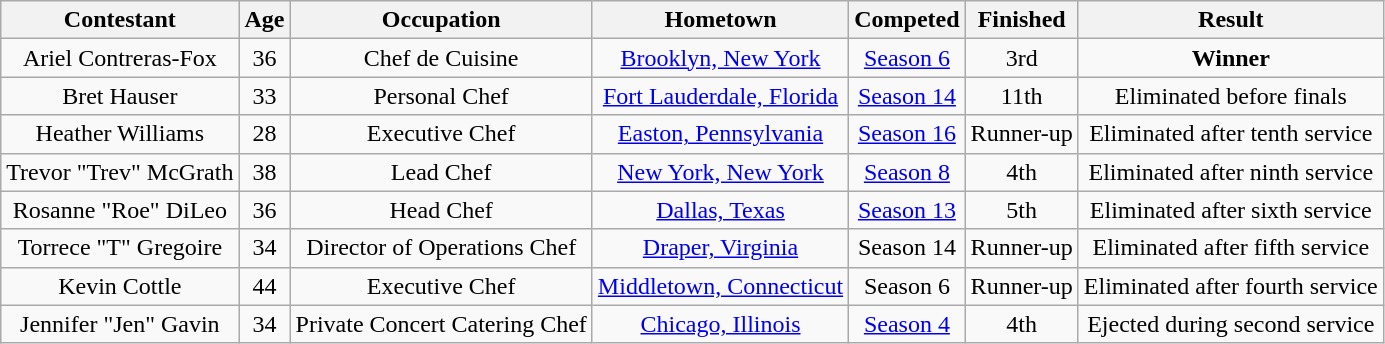<table class="wikitable sortable plainrowheaders" style="text-align:center">
<tr>
<th scope="col">Contestant</th>
<th scope="col">Age</th>
<th scope="col">Occupation</th>
<th scope="col">Hometown</th>
<th scope="col">Competed</th>
<th scope="col">Finished</th>
<th scope="col">Result</th>
</tr>
<tr>
<td scope="row">Ariel Contreras-Fox</td>
<td>36</td>
<td>Chef de Cuisine</td>
<td><a href='#'>Brooklyn, New York</a></td>
<td data-sort-value="6"><a href='#'>Season 6</a></td>
<td>3rd</td>
<td><strong>Winner</strong></td>
</tr>
<tr>
<td scope="row">Bret Hauser</td>
<td>33</td>
<td>Personal Chef</td>
<td><a href='#'>Fort Lauderdale, Florida</a></td>
<td data-sort-value="14"><a href='#'>Season 14</a></td>
<td>11th</td>
<td>Eliminated before finals</td>
</tr>
<tr>
<td scope="row">Heather Williams</td>
<td>28</td>
<td>Executive Chef</td>
<td><a href='#'>Easton, Pennsylvania</a></td>
<td data-sort-value="16"><a href='#'>Season 16</a></td>
<td>Runner-up</td>
<td>Eliminated after tenth service</td>
</tr>
<tr>
<td scope="row">Trevor "Trev" McGrath</td>
<td>38</td>
<td>Lead Chef</td>
<td><a href='#'>New York, New York</a></td>
<td data-sort-value="8"><a href='#'>Season 8</a></td>
<td>4th</td>
<td>Eliminated after ninth service</td>
</tr>
<tr>
<td scope="row">Rosanne "Roe" DiLeo</td>
<td>36</td>
<td>Head Chef</td>
<td><a href='#'>Dallas, Texas</a></td>
<td data-sort-value="13"><a href='#'>Season 13</a></td>
<td>5th</td>
<td>Eliminated after sixth service</td>
</tr>
<tr>
<td scope="row">Torrece "T" Gregoire</td>
<td>34</td>
<td>Director of Operations Chef</td>
<td><a href='#'>Draper, Virginia</a></td>
<td data-sort-value="14">Season 14</td>
<td>Runner-up</td>
<td>Eliminated after fifth service</td>
</tr>
<tr>
<td scope="row">Kevin Cottle</td>
<td>44</td>
<td>Executive Chef</td>
<td><a href='#'>Middletown, Connecticut</a></td>
<td data-sort-value="6">Season 6</td>
<td>Runner-up</td>
<td>Eliminated after fourth service</td>
</tr>
<tr>
<td scope="row">Jennifer "Jen" Gavin</td>
<td>34</td>
<td>Private Concert Catering Chef</td>
<td><a href='#'>Chicago, Illinois</a></td>
<td data-sort-value="4"><a href='#'>Season 4</a></td>
<td>4th</td>
<td>Ejected during second service</td>
</tr>
</table>
